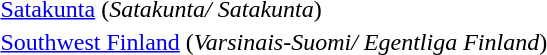<table>
<tr>
<td></td>
<td><a href='#'>Satakunta</a> (<em>Satakunta/ Satakunta</em>)</td>
</tr>
<tr>
<td></td>
<td><a href='#'>Southwest Finland</a> (<em>Varsinais-Suomi/ Egentliga Finland</em>)</td>
</tr>
</table>
